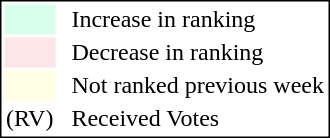<table style="border:1px solid black;">
<tr>
<td style="background:#D8FFEB; width:20px;"></td>
<td> </td>
<td>Increase in ranking</td>
</tr>
<tr>
<td style="background:#FFE6E6; width:20px;"></td>
<td> </td>
<td>Decrease in ranking</td>
</tr>
<tr>
<td style="background:#FFFFE6; width:20px;"></td>
<td> </td>
<td>Not ranked previous week</td>
</tr>
<tr>
<td>(RV)</td>
<td> </td>
<td>Received Votes</td>
</tr>
</table>
